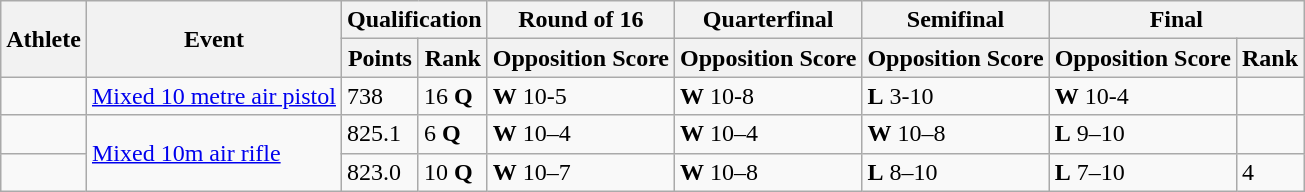<table class="wikitable">
<tr>
<th rowspan="2">Athlete</th>
<th rowspan="2">Event</th>
<th colspan="2">Qualification</th>
<th>Round of 16</th>
<th>Quarterfinal</th>
<th>Semifinal</th>
<th colspan="2">Final</th>
</tr>
<tr>
<th>Points</th>
<th>Rank</th>
<th>Opposition Score</th>
<th>Opposition Score</th>
<th>Opposition Score</th>
<th>Opposition Score</th>
<th>Rank</th>
</tr>
<tr>
<td align="left"></td>
<td align="left"><a href='#'>Mixed 10 metre air pistol</a></td>
<td>738</td>
<td>16 <strong>Q</strong></td>
<td><strong>W</strong> 10-5</td>
<td><strong>W</strong> 10-8</td>
<td><strong>L</strong> 3-10</td>
<td><strong>W</strong> 10-4</td>
<td></td>
</tr>
<tr>
<td align="left"></td>
<td rowspan="2" align="left"><a href='#'>Mixed 10m air rifle</a></td>
<td>825.1</td>
<td>6 <strong>Q</strong></td>
<td><strong>W</strong> 10–4</td>
<td><strong>W</strong> 10–4</td>
<td><strong>W</strong> 10–8</td>
<td><strong>L</strong> 9–10</td>
<td></td>
</tr>
<tr>
<td align="left"></td>
<td>823.0</td>
<td>10 <strong>Q</strong></td>
<td><strong>W</strong> 10–7</td>
<td><strong>W</strong> 10–8</td>
<td><strong>L</strong> 8–10</td>
<td><strong>L</strong> 7–10</td>
<td>4</td>
</tr>
</table>
